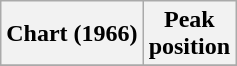<table class="wikitable sortable">
<tr>
<th>Chart (1966)</th>
<th>Peak<br>position</th>
</tr>
<tr>
</tr>
</table>
